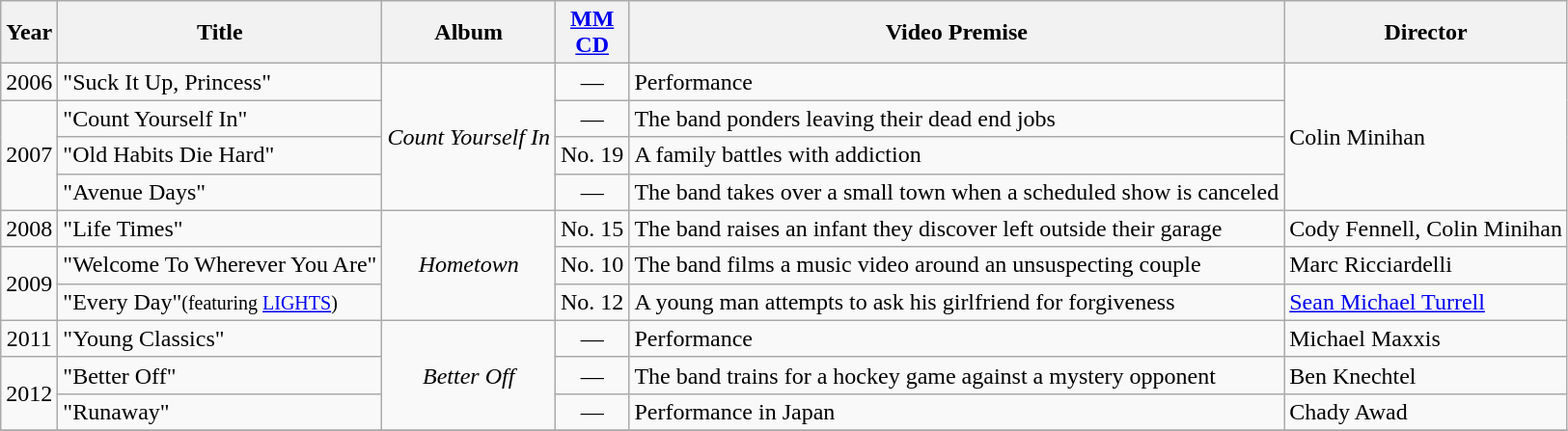<table class="wikitable">
<tr>
<th>Year</th>
<th>Title</th>
<th>Album</th>
<th><a href='#'>MM<br>CD</a></th>
<th>Video Premise</th>
<th>Director</th>
</tr>
<tr>
<td style="text-align:center;">2006</td>
<td>"Suck It Up, Princess"</td>
<td rowspan="4" style="text-align:center;"><em>Count Yourself In</em></td>
<td style="text-align:center;">—</td>
<td>Performance</td>
<td rowspan="4">Colin Minihan</td>
</tr>
<tr>
<td rowspan="3" style="text-align:center;">2007</td>
<td>"Count Yourself In"</td>
<td style="text-align:center;">—</td>
<td>The band ponders leaving their dead end jobs</td>
</tr>
<tr>
<td>"Old Habits Die Hard"</td>
<td style="text-align:center;">No. 19</td>
<td>A family battles with addiction</td>
</tr>
<tr>
<td>"Avenue Days"</td>
<td style="text-align:center;">—</td>
<td>The band takes over a small town when a scheduled show is canceled</td>
</tr>
<tr>
<td style="text-align:center;">2008</td>
<td>"Life Times"</td>
<td rowspan="3" style="text-align:center;"><em>Hometown</em></td>
<td style="text-align:center;">No. 15</td>
<td>The band raises an infant they discover left outside their garage</td>
<td>Cody Fennell, Colin Minihan</td>
</tr>
<tr>
<td rowspan="2" style="text-align:center;">2009</td>
<td>"Welcome To Wherever You Are"</td>
<td style="text-align:center;">No. 10</td>
<td>The band films a music video around an unsuspecting couple</td>
<td>Marc Ricciardelli</td>
</tr>
<tr>
<td>"Every Day"<small>(featuring <a href='#'>LIGHTS</a>)</small></td>
<td style="text-align:center;">No. 12</td>
<td>A young man attempts to ask his girlfriend for forgiveness</td>
<td><a href='#'>Sean Michael Turrell</a></td>
</tr>
<tr>
<td style="text-align:center;">2011</td>
<td>"Young Classics"</td>
<td rowspan="3" style="text-align:center;"><em>Better Off</em></td>
<td style="text-align:center;">—</td>
<td>Performance</td>
<td>Michael Maxxis</td>
</tr>
<tr>
<td rowspan="2"  style="text-align:center;">2012</td>
<td>"Better Off"</td>
<td style="text-align:center;">—</td>
<td>The band trains for a hockey game against a mystery opponent</td>
<td>Ben Knechtel</td>
</tr>
<tr>
<td>"Runaway"</td>
<td align="center">—</td>
<td>Performance in Japan</td>
<td>Chady Awad</td>
</tr>
<tr>
</tr>
</table>
